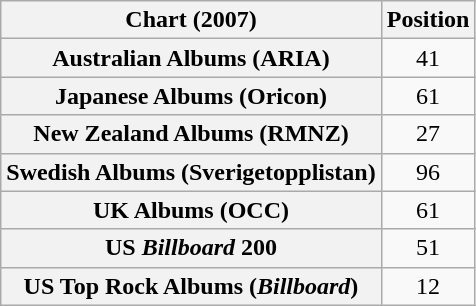<table class="wikitable sortable plainrowheaders">
<tr>
<th>Chart (2007)</th>
<th>Position</th>
</tr>
<tr>
<th scope="row">Australian Albums (ARIA)</th>
<td style="text-align:center;">41</td>
</tr>
<tr>
<th scope="row">Japanese Albums (Oricon)</th>
<td style="text-align:center;">61</td>
</tr>
<tr>
<th scope="row">New Zealand Albums (RMNZ)</th>
<td style="text-align:center;">27</td>
</tr>
<tr>
<th scope="row">Swedish Albums (Sverigetopplistan)</th>
<td style="text-align:center;">96</td>
</tr>
<tr>
<th scope="row">UK Albums (OCC)</th>
<td style="text-align:center;">61</td>
</tr>
<tr>
<th scope="row">US <em>Billboard</em> 200</th>
<td style="text-align:center;">51</td>
</tr>
<tr>
<th scope="row">US Top Rock Albums (<em>Billboard</em>)</th>
<td style="text-align:center;">12</td>
</tr>
</table>
